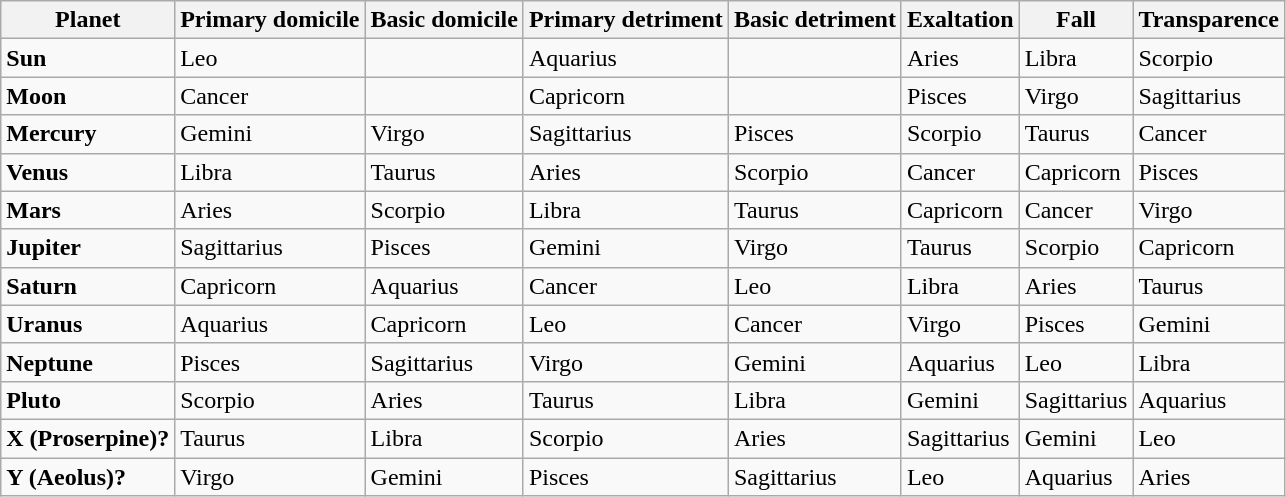<table class="wikitable">
<tr>
<th>Planet</th>
<th>Primary domicile</th>
<th>Basic domicile</th>
<th>Primary detriment</th>
<th>Basic detriment</th>
<th>Exaltation</th>
<th>Fall</th>
<th>Transparence</th>
</tr>
<tr>
<td><strong>Sun</strong></td>
<td>Leo</td>
<td></td>
<td>Aquarius</td>
<td></td>
<td>Aries</td>
<td>Libra</td>
<td>Scorpio</td>
</tr>
<tr>
<td><strong>Moon</strong></td>
<td>Cancer</td>
<td></td>
<td>Capricorn</td>
<td></td>
<td>Pisces</td>
<td>Virgo</td>
<td>Sagittarius</td>
</tr>
<tr>
<td><strong>Mercury</strong></td>
<td>Gemini</td>
<td>Virgo</td>
<td>Sagittarius</td>
<td>Pisces</td>
<td>Scorpio</td>
<td>Taurus</td>
<td>Cancer</td>
</tr>
<tr>
<td><strong>Venus</strong></td>
<td>Libra</td>
<td>Taurus</td>
<td>Aries</td>
<td>Scorpio</td>
<td>Cancer</td>
<td>Capricorn</td>
<td>Pisces</td>
</tr>
<tr>
<td><strong>Mars</strong></td>
<td>Aries</td>
<td>Scorpio</td>
<td>Libra</td>
<td>Taurus</td>
<td>Capricorn</td>
<td>Cancer</td>
<td>Virgo</td>
</tr>
<tr>
<td><strong>Jupiter</strong></td>
<td>Sagittarius</td>
<td>Pisces</td>
<td>Gemini</td>
<td>Virgo</td>
<td>Taurus</td>
<td>Scorpio</td>
<td>Capricorn</td>
</tr>
<tr>
<td><strong>Saturn</strong></td>
<td>Capricorn</td>
<td>Aquarius</td>
<td>Cancer</td>
<td>Leo</td>
<td>Libra</td>
<td>Aries</td>
<td>Taurus</td>
</tr>
<tr>
<td><strong>Uranus</strong></td>
<td>Aquarius</td>
<td>Capricorn</td>
<td>Leo</td>
<td>Cancer</td>
<td>Virgo</td>
<td>Pisces</td>
<td>Gemini</td>
</tr>
<tr>
<td><strong>Neptune</strong></td>
<td>Pisces</td>
<td>Sagittarius</td>
<td>Virgo</td>
<td>Gemini</td>
<td>Aquarius</td>
<td>Leo</td>
<td>Libra</td>
</tr>
<tr>
<td><strong>Pluto</strong></td>
<td>Scorpio</td>
<td>Aries</td>
<td>Taurus</td>
<td>Libra</td>
<td>Gemini</td>
<td>Sagittarius</td>
<td>Aquarius</td>
</tr>
<tr>
<td><strong>X (Proserpine)?</strong></td>
<td>Taurus</td>
<td>Libra</td>
<td>Scorpio</td>
<td>Aries</td>
<td>Sagittarius</td>
<td>Gemini</td>
<td>Leo</td>
</tr>
<tr>
<td><strong>Y (Aeolus)?</strong></td>
<td>Virgo</td>
<td>Gemini</td>
<td>Pisces</td>
<td>Sagittarius</td>
<td>Leo</td>
<td>Aquarius</td>
<td>Aries</td>
</tr>
</table>
